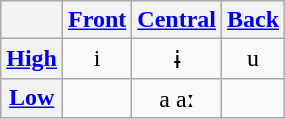<table class="wikitable" style="text-align:center">
<tr>
<th></th>
<th><a href='#'>Front</a></th>
<th><a href='#'>Central</a></th>
<th><a href='#'>Back</a></th>
</tr>
<tr align="center">
<th><a href='#'>High</a></th>
<td>i</td>
<td>ɨ</td>
<td>u</td>
</tr>
<tr align="center">
<th><a href='#'>Low</a></th>
<td></td>
<td>a aː</td>
<td></td>
</tr>
</table>
